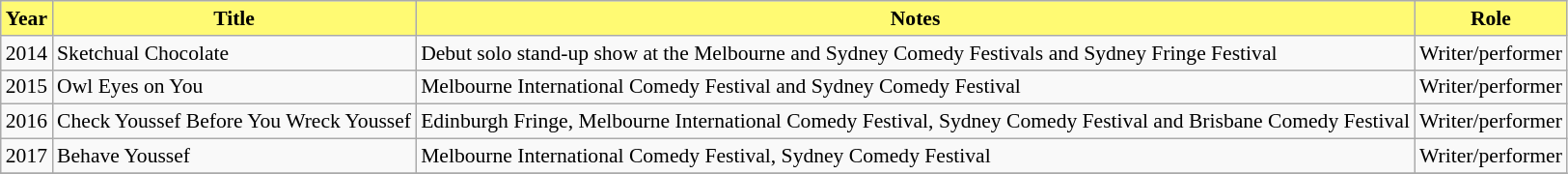<table class="wikitable" style="font-size:90%;">
<tr>
<th style="background: #fffa73;">Year</th>
<th style="background: #fffa73;">Title</th>
<th style="background: #fffa73;">Notes</th>
<th style="background: #fffa73;">Role</th>
</tr>
<tr>
<td>2014</td>
<td>Sketchual Chocolate</td>
<td>Debut solo stand-up show at the Melbourne and Sydney Comedy Festivals and Sydney Fringe Festival</td>
<td>Writer/performer</td>
</tr>
<tr>
<td>2015</td>
<td>Owl Eyes on You</td>
<td>Melbourne International Comedy Festival and Sydney Comedy Festival</td>
<td>Writer/performer</td>
</tr>
<tr>
<td>2016</td>
<td>Check Youssef Before You Wreck Youssef</td>
<td>Edinburgh Fringe, Melbourne International Comedy Festival, Sydney Comedy Festival and Brisbane Comedy Festival</td>
<td>Writer/performer</td>
</tr>
<tr>
<td>2017</td>
<td>Behave Youssef</td>
<td>Melbourne International Comedy Festival, Sydney Comedy Festival</td>
<td>Writer/performer</td>
</tr>
<tr>
</tr>
</table>
